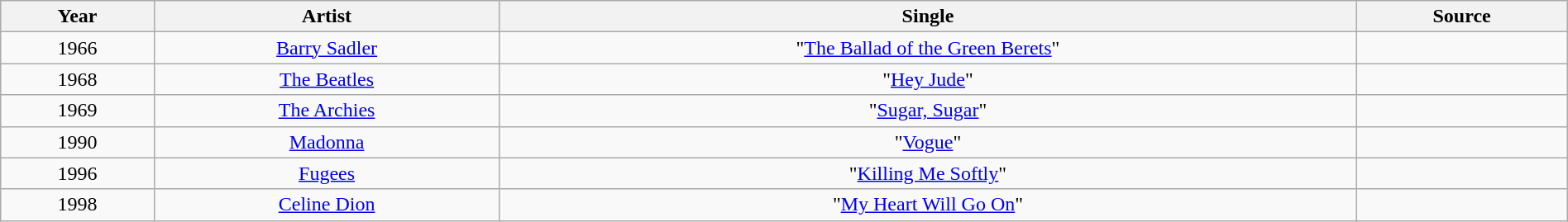<table class="wikitable sortable" style="width:100%; text-align:center;">
<tr>
<th>Year</th>
<th>Artist</th>
<th>Single</th>
<th>Source</th>
</tr>
<tr>
<td>1966</td>
<td><a href='#'>Barry Sadler</a></td>
<td>"<a href='#'>The Ballad of the Green Berets</a>"</td>
<td></td>
</tr>
<tr>
<td>1968</td>
<td><a href='#'>The Beatles</a></td>
<td>"<a href='#'>Hey Jude</a>"</td>
<td></td>
</tr>
<tr>
<td>1969</td>
<td><a href='#'>The Archies</a></td>
<td>"<a href='#'>Sugar, Sugar</a>"</td>
<td></td>
</tr>
<tr>
<td>1990</td>
<td><a href='#'>Madonna</a></td>
<td>"<a href='#'>Vogue</a>"</td>
<td></td>
</tr>
<tr>
<td>1996</td>
<td><a href='#'>Fugees</a></td>
<td>"<a href='#'>Killing Me Softly</a>"</td>
<td></td>
</tr>
<tr>
<td>1998</td>
<td><a href='#'>Celine Dion</a></td>
<td>"<a href='#'>My Heart Will Go On</a>"</td>
<td></td>
</tr>
</table>
